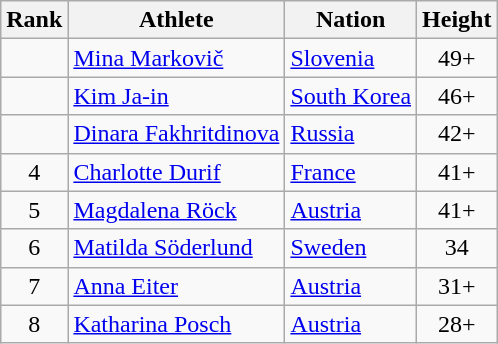<table class="wikitable sortable" style="text-align:center">
<tr>
<th>Rank</th>
<th>Athlete</th>
<th>Nation</th>
<th>Height</th>
</tr>
<tr>
<td></td>
<td align=left><a href='#'>Mina Markovič</a></td>
<td align=left> <a href='#'>Slovenia</a></td>
<td>49+</td>
</tr>
<tr>
<td></td>
<td align=left><a href='#'>Kim Ja-in</a></td>
<td align=left> <a href='#'>South Korea</a></td>
<td>46+</td>
</tr>
<tr>
<td></td>
<td align=left><a href='#'>Dinara Fakhritdinova</a></td>
<td align=left> <a href='#'>Russia</a></td>
<td>42+</td>
</tr>
<tr>
<td>4</td>
<td align=left><a href='#'>Charlotte Durif</a></td>
<td align=left> <a href='#'>France</a></td>
<td>41+</td>
</tr>
<tr>
<td>5</td>
<td align=left><a href='#'>Magdalena Röck</a></td>
<td align=left> <a href='#'>Austria</a></td>
<td>41+</td>
</tr>
<tr>
<td>6</td>
<td align=left><a href='#'>Matilda Söderlund</a></td>
<td align=left> <a href='#'>Sweden</a></td>
<td>34</td>
</tr>
<tr>
<td>7</td>
<td align=left><a href='#'>Anna Eiter</a></td>
<td align=left> <a href='#'>Austria</a></td>
<td>31+</td>
</tr>
<tr>
<td>8</td>
<td align=left><a href='#'>Katharina Posch</a></td>
<td align=left> <a href='#'>Austria</a></td>
<td>28+</td>
</tr>
</table>
